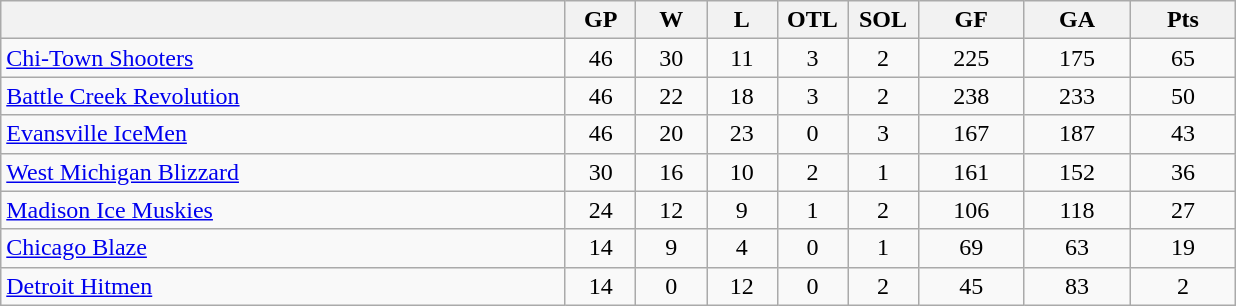<table class="wikitable">
<tr>
<th width="40%" bgcolor="#e0e0e0"></th>
<th width="5%" bgcolor="#e0e0e0">GP</th>
<th width="5%" bgcolor="#e0e0e0">W</th>
<th width="5%" bgcolor="#e0e0e0">L</th>
<th width="5%" bgcolor="#e0e0e0">OTL</th>
<th width="5%" bgcolor="#e0e0e0">SOL</th>
<th width="7.5%" bgcolor="#e0e0e0">GF</th>
<th width="7.5%" bgcolor="#e0e0e0">GA</th>
<th width="7.5%" bgcolor="#e0e0e0">Pts</th>
</tr>
<tr align="center">
<td align="left"><a href='#'>Chi-Town Shooters</a></td>
<td>46</td>
<td>30</td>
<td>11</td>
<td>3</td>
<td>2</td>
<td>225</td>
<td>175</td>
<td>65</td>
</tr>
<tr align="center">
<td align="left"><a href='#'>Battle Creek Revolution</a></td>
<td>46</td>
<td>22</td>
<td>18</td>
<td>3</td>
<td>2</td>
<td>238</td>
<td>233</td>
<td>50</td>
</tr>
<tr align="center">
<td align="left"><a href='#'>Evansville IceMen</a></td>
<td>46</td>
<td>20</td>
<td>23</td>
<td>0</td>
<td>3</td>
<td>167</td>
<td>187</td>
<td>43</td>
</tr>
<tr align="center">
<td align="left"><a href='#'>West Michigan Blizzard</a></td>
<td>30</td>
<td>16</td>
<td>10</td>
<td>2</td>
<td>1</td>
<td>161</td>
<td>152</td>
<td>36</td>
</tr>
<tr align="center">
<td align="left"><a href='#'>Madison Ice Muskies</a></td>
<td>24</td>
<td>12</td>
<td>9</td>
<td>1</td>
<td>2</td>
<td>106</td>
<td>118</td>
<td>27</td>
</tr>
<tr align="center">
<td align="left"><a href='#'>Chicago Blaze</a></td>
<td>14</td>
<td>9</td>
<td>4</td>
<td>0</td>
<td>1</td>
<td>69</td>
<td>63</td>
<td>19</td>
</tr>
<tr align="center">
<td align="left"><a href='#'>Detroit Hitmen</a></td>
<td>14</td>
<td>0</td>
<td>12</td>
<td>0</td>
<td>2</td>
<td>45</td>
<td>83</td>
<td>2</td>
</tr>
</table>
